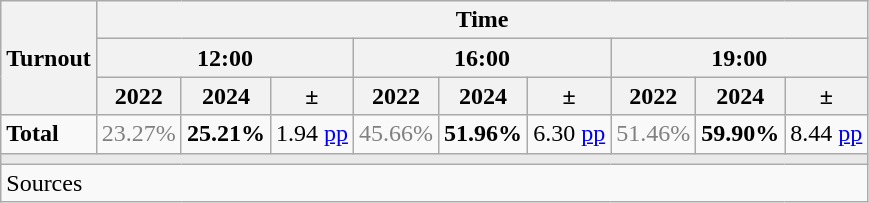<table class="wikitable sortable" style="text-align:right;">
<tr>
<th rowspan="3">Turnout</th>
<th colspan="9">Time</th>
</tr>
<tr>
<th colspan="3">12:00</th>
<th colspan="3">16:00</th>
<th colspan="3">19:00</th>
</tr>
<tr>
<th>2022</th>
<th>2024</th>
<th>±</th>
<th>2022</th>
<th>2024</th>
<th>±</th>
<th>2022</th>
<th>2024</th>
<th>±</th>
</tr>
<tr>
<td align="left"><strong>Total</strong></td>
<td style="color:gray;">23.27%</td>
<td><strong>25.21%</strong></td>
<td> 1.94 <a href='#'>pp</a></td>
<td style="color:gray;">45.66%</td>
<td><strong>51.96%</strong></td>
<td> 6.30 <a href='#'>pp</a></td>
<td style="color:gray;">51.46%</td>
<td><strong>59.90%</strong></td>
<td> 8.44 <a href='#'>pp</a></td>
</tr>
<tr>
<td colspan="10" bgcolor="#E9E9E9"></td>
</tr>
<tr>
<td align="left" colspan="10">Sources</td>
</tr>
</table>
